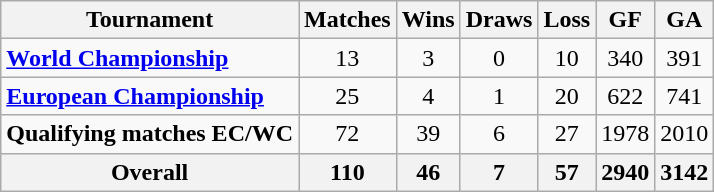<table class="wikitable sortable">
<tr>
<th>Tournament</th>
<th>Matches</th>
<th>Wins</th>
<th>Draws</th>
<th>Loss</th>
<th>GF</th>
<th>GA</th>
</tr>
<tr>
<td><strong><a href='#'>World Championship</a></strong></td>
<td align=center>13</td>
<td align=center>3</td>
<td align=center>0</td>
<td align=center>10</td>
<td align=center>340</td>
<td align=center>391</td>
</tr>
<tr>
<td><strong><a href='#'>European Championship</a></strong></td>
<td align=center>25</td>
<td align=center>4</td>
<td align=center>1</td>
<td align=center>20</td>
<td align=center>622</td>
<td align=center>741</td>
</tr>
<tr>
<td><strong>Qualifying matches EC/WC</strong></td>
<td align=center>72</td>
<td align=center>39</td>
<td align=center>6</td>
<td align=center>27</td>
<td align=center>1978</td>
<td align=center>2010</td>
</tr>
<tr>
<th>Overall</th>
<th align=center>110</th>
<th align=center>46</th>
<th align=center>7</th>
<th align=center>57</th>
<th align=center>2940</th>
<th align=center>3142</th>
</tr>
</table>
